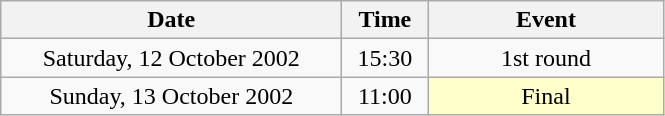<table class = "wikitable" style="text-align:center;">
<tr>
<th width=220>Date</th>
<th width=50>Time</th>
<th width=150>Event</th>
</tr>
<tr>
<td>Saturday, 12 October 2002</td>
<td>15:30</td>
<td>1st round</td>
</tr>
<tr>
<td>Sunday, 13 October 2002</td>
<td>11:00</td>
<td bgcolor=ffffcc>Final</td>
</tr>
</table>
